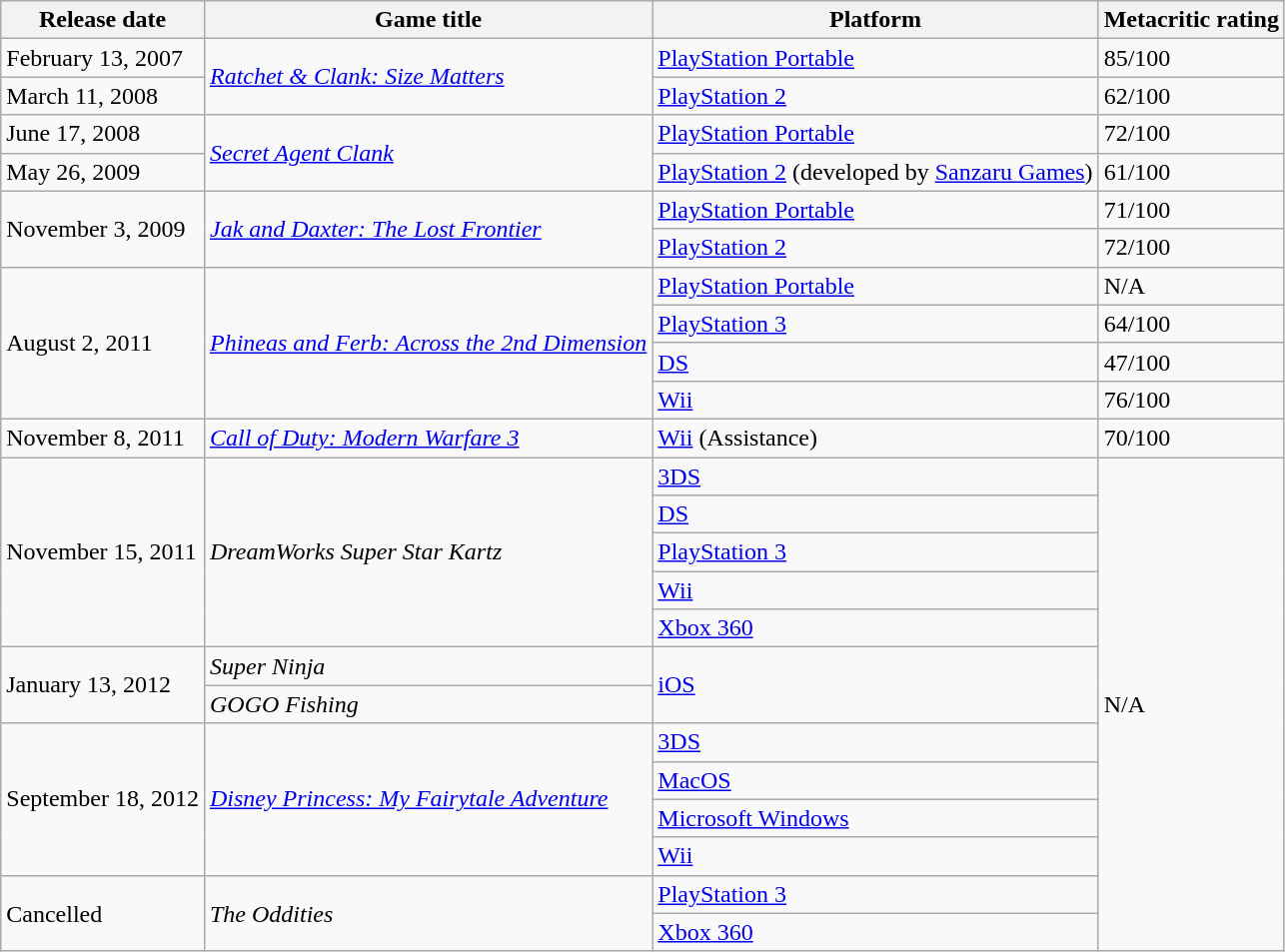<table class="wikitable">
<tr>
<th>Release date</th>
<th>Game title</th>
<th>Platform</th>
<th>Metacritic rating</th>
</tr>
<tr>
<td>February 13, 2007</td>
<td rowspan="2"><em><a href='#'>Ratchet & Clank: Size Matters</a></em></td>
<td><a href='#'>PlayStation Portable</a></td>
<td>85/100</td>
</tr>
<tr>
<td>March 11, 2008</td>
<td><a href='#'>PlayStation 2</a></td>
<td>62/100</td>
</tr>
<tr>
<td>June 17, 2008</td>
<td rowspan="2"><em><a href='#'>Secret Agent Clank</a></em></td>
<td><a href='#'>PlayStation Portable</a></td>
<td>72/100</td>
</tr>
<tr>
<td>May 26, 2009</td>
<td><a href='#'>PlayStation 2</a> (developed by <a href='#'>Sanzaru Games</a>)</td>
<td>61/100</td>
</tr>
<tr>
<td rowspan="2">November 3, 2009</td>
<td rowspan="2"><em><a href='#'>Jak and Daxter: The Lost Frontier</a></em></td>
<td><a href='#'>PlayStation Portable</a></td>
<td>71/100</td>
</tr>
<tr>
<td><a href='#'>PlayStation 2</a></td>
<td>72/100</td>
</tr>
<tr>
<td rowspan="4">August 2, 2011</td>
<td rowspan="4"><em><a href='#'>Phineas and Ferb: Across the 2nd Dimension</a></em></td>
<td><a href='#'>PlayStation Portable</a></td>
<td>N/A</td>
</tr>
<tr>
<td><a href='#'>PlayStation 3</a></td>
<td>64/100</td>
</tr>
<tr>
<td><a href='#'>DS</a></td>
<td>47/100</td>
</tr>
<tr>
<td><a href='#'>Wii</a></td>
<td>76/100</td>
</tr>
<tr>
<td>November 8, 2011</td>
<td><em><a href='#'>Call of Duty: Modern Warfare 3</a></em></td>
<td><a href='#'>Wii</a> (Assistance)</td>
<td>70/100</td>
</tr>
<tr>
<td rowspan="5">November 15, 2011</td>
<td rowspan="5"><em>DreamWorks Super Star Kartz</em></td>
<td><a href='#'>3DS</a></td>
<td rowspan="13">N/A</td>
</tr>
<tr>
<td><a href='#'>DS</a></td>
</tr>
<tr>
<td><a href='#'>PlayStation 3</a></td>
</tr>
<tr>
<td><a href='#'>Wii</a></td>
</tr>
<tr>
<td><a href='#'>Xbox 360</a></td>
</tr>
<tr>
<td rowspan="2">January 13, 2012</td>
<td><em>Super Ninja</em></td>
<td rowspan="2"><a href='#'>iOS</a></td>
</tr>
<tr>
<td><em>GOGO Fishing</em></td>
</tr>
<tr>
<td rowspan="4">September 18, 2012</td>
<td rowspan="4"><em><a href='#'>Disney Princess: My Fairytale Adventure</a></em></td>
<td><a href='#'>3DS</a></td>
</tr>
<tr>
<td><a href='#'>MacOS</a></td>
</tr>
<tr>
<td><a href='#'>Microsoft Windows</a></td>
</tr>
<tr>
<td><a href='#'>Wii</a></td>
</tr>
<tr>
<td rowspan="2">Cancelled</td>
<td rowspan="2"><em>The Oddities</em></td>
<td><a href='#'>PlayStation 3</a></td>
</tr>
<tr>
<td><a href='#'>Xbox 360</a></td>
</tr>
</table>
